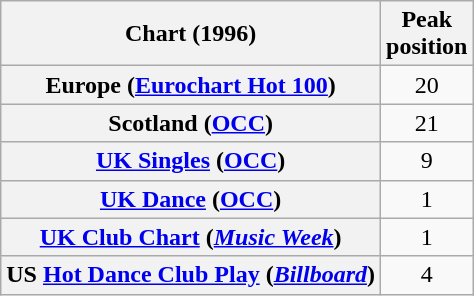<table class="wikitable sortable plainrowheaders" style="text-align:center">
<tr>
<th scope="col">Chart (1996)</th>
<th scope="col">Peak<br>position</th>
</tr>
<tr>
<th scope="row">Europe (<a href='#'>Eurochart Hot 100</a>)</th>
<td>20</td>
</tr>
<tr>
<th scope="row">Scotland (<a href='#'>OCC</a>)</th>
<td>21</td>
</tr>
<tr>
<th scope="row"><a href='#'>UK Singles</a> (<a href='#'>OCC</a>)</th>
<td>9</td>
</tr>
<tr>
<th scope="row"><a href='#'>UK Dance</a> (<a href='#'>OCC</a>)</th>
<td>1</td>
</tr>
<tr>
<th scope="row"><a href='#'>UK Club Chart</a> (<em><a href='#'>Music Week</a></em>)</th>
<td>1</td>
</tr>
<tr>
<th scope="row">US <a href='#'>Hot Dance Club Play</a> (<em><a href='#'>Billboard</a></em>)</th>
<td>4</td>
</tr>
</table>
